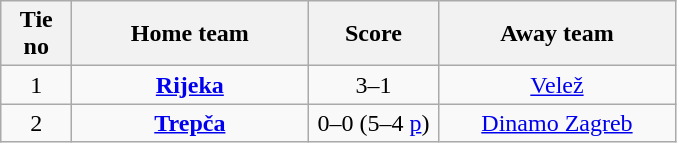<table class="wikitable" style="text-align: center">
<tr>
<th width=40>Tie no</th>
<th width=150>Home team</th>
<th width=80>Score</th>
<th width=150>Away team</th>
</tr>
<tr>
<td>1</td>
<td><strong><a href='#'>Rijeka</a></strong></td>
<td>3–1</td>
<td><a href='#'>Velež</a></td>
</tr>
<tr>
<td>2</td>
<td><strong><a href='#'>Trepča</a></strong></td>
<td>0–0 (5–4 <a href='#'>p</a>)</td>
<td><a href='#'>Dinamo Zagreb</a></td>
</tr>
</table>
